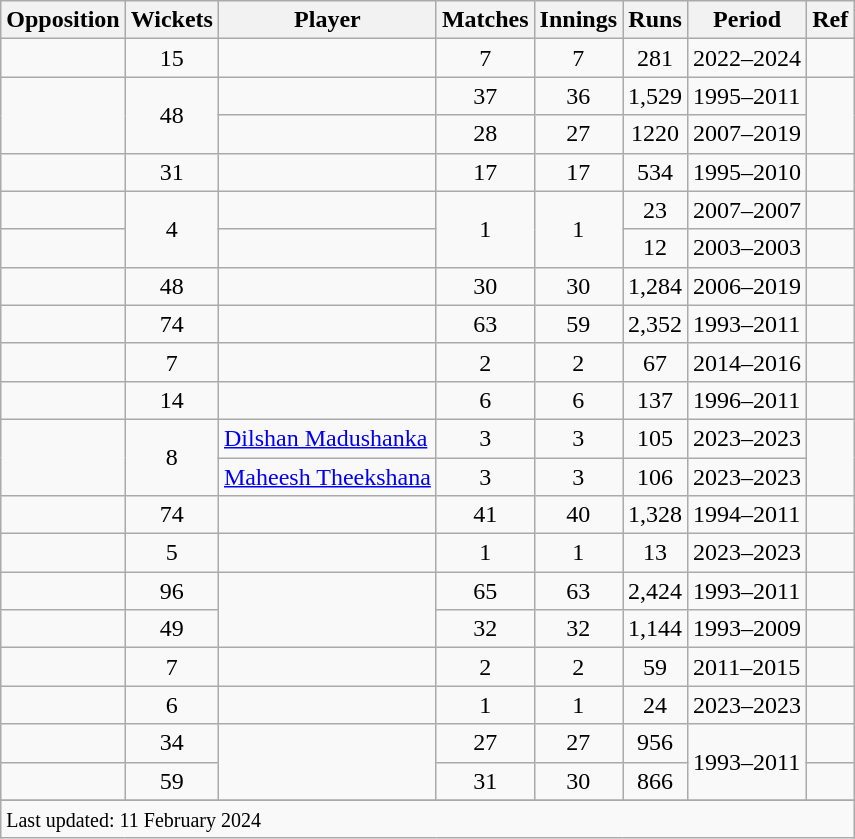<table class="wikitable plainrowheaders sortable">
<tr>
<th scope=col>Opposition</th>
<th scope=col>Wickets</th>
<th scope=col>Player</th>
<th scope=col>Matches</th>
<th scope=col>Innings</th>
<th scope=col>Runs</th>
<th scope=col>Period</th>
<th scope=col>Ref</th>
</tr>
<tr>
<td></td>
<td scope=row style=text-align:center;>15</td>
<td> </td>
<td align="center">7</td>
<td align="center">7</td>
<td align="center">281</td>
<td>2022–2024</td>
<td></td>
</tr>
<tr>
<td rowspan=2></td>
<td scope=row style=text-align:center; rowspan=2>48</td>
<td></td>
<td align=center>37</td>
<td align=center>36</td>
<td align=center>1,529</td>
<td>1995–2011</td>
<td rowspan=2></td>
</tr>
<tr>
<td></td>
<td align=center>28</td>
<td align=center>27</td>
<td align=center>1220</td>
<td>2007–2019</td>
</tr>
<tr>
<td></td>
<td scope=row style=text-align:center;>31</td>
<td></td>
<td align=center>17</td>
<td align=center>17</td>
<td align=center>534</td>
<td>1995–2010</td>
<td></td>
</tr>
<tr>
<td></td>
<td scope=row style=text-align:center; rowspan=2>4</td>
<td></td>
<td align=center rowspan=2>1</td>
<td align=center rowspan=2>1</td>
<td align=center>23</td>
<td>2007–2007</td>
<td></td>
</tr>
<tr>
<td></td>
<td></td>
<td align=center>12</td>
<td>2003–2003</td>
<td></td>
</tr>
<tr>
<td></td>
<td scope=row style=text-align:center;>48</td>
<td></td>
<td align=center>30</td>
<td align=center>30</td>
<td align=center>1,284</td>
<td>2006–2019</td>
<td></td>
</tr>
<tr>
<td></td>
<td scope=row style=text-align:center;>74</td>
<td></td>
<td align=center>63</td>
<td align=center>59</td>
<td align=center>2,352</td>
<td>1993–2011</td>
<td></td>
</tr>
<tr>
<td></td>
<td scope=row style=text-align:center;>7</td>
<td></td>
<td align=center>2</td>
<td align=center>2</td>
<td align=center>67</td>
<td>2014–2016</td>
<td></td>
</tr>
<tr>
<td></td>
<td scope=row style=text-align:center;>14</td>
<td></td>
<td align=center>6</td>
<td align=center>6</td>
<td align=center>137</td>
<td>1996–2011</td>
<td></td>
</tr>
<tr>
<td rowspan="2"></td>
<td rowspan="2" scope="row" style="text-align:center;">8</td>
<td><a href='#'>Dilshan Madushanka</a> </td>
<td align="center">3</td>
<td align="center">3</td>
<td align="center">105</td>
<td>2023–2023</td>
<td rowspan="2"></td>
</tr>
<tr>
<td><a href='#'>Maheesh Theekshana</a> </td>
<td align="center">3</td>
<td align="center">3</td>
<td align="center">106</td>
<td align="center">2023–2023</td>
</tr>
<tr>
<td></td>
<td scope=row style=text-align:center;>74</td>
<td></td>
<td align=center>41</td>
<td align=center>40</td>
<td align=center>1,328</td>
<td>1994–2011</td>
<td></td>
</tr>
<tr>
<td></td>
<td scope=row style=text-align:center;>5</td>
<td> </td>
<td align=center>1</td>
<td align=center>1</td>
<td align=center>13</td>
<td>2023–2023</td>
<td></td>
</tr>
<tr>
<td></td>
<td scope=row style=text-align:center;>96</td>
<td rowspan=2></td>
<td align=center>65</td>
<td align=center>63</td>
<td align=center>2,424</td>
<td>1993–2011</td>
<td></td>
</tr>
<tr>
<td></td>
<td scope=row style=text-align:center;>49</td>
<td align=center>32</td>
<td align=center>32</td>
<td align=center>1,144</td>
<td>1993–2009</td>
<td></td>
</tr>
<tr>
<td></td>
<td scope=row style=text-align:center;>7</td>
<td></td>
<td align=center>2</td>
<td align=center>2</td>
<td align=center>59</td>
<td>2011–2015</td>
<td></td>
</tr>
<tr>
<td></td>
<td scope=row style=text-align:center;>6</td>
<td></td>
<td align="center">1</td>
<td align=center>1</td>
<td align=center>24</td>
<td>2023–2023</td>
<td></td>
</tr>
<tr>
<td></td>
<td scope=row style=text-align:center;>34</td>
<td rowspan=2></td>
<td align=center>27</td>
<td align=center>27</td>
<td align=center>956</td>
<td rowspan=2>1993–2011</td>
<td></td>
</tr>
<tr>
<td></td>
<td scope=row style=text-align:center;>59</td>
<td align=center>31</td>
<td align=center>30</td>
<td align=center>866</td>
<td></td>
</tr>
<tr>
</tr>
<tr class=sortbottom>
<td colspan=8><small>Last updated: 11 February 2024</small></td>
</tr>
</table>
